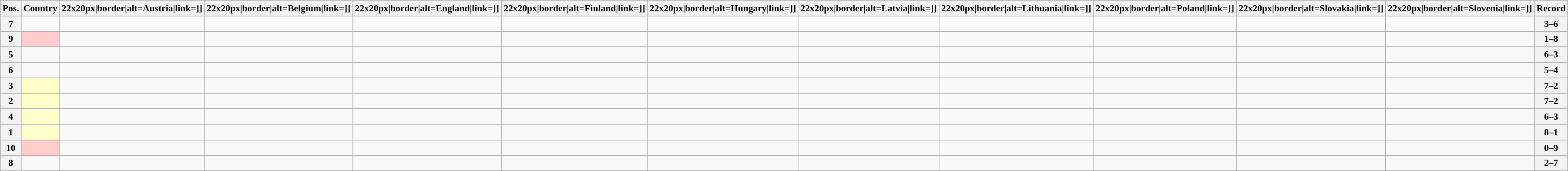<table class="wikitable sortable nowrap" style="text-align:center; font-size:0.9em;">
<tr>
<th>Pos.</th>
<th>Country</th>
<th [[Image:>22x20px|border|alt=Austria|link=]]</th>
<th [[Image:>22x20px|border|alt=Belgium|link=]]</th>
<th [[Image:>22x20px|border|alt=England|link=]]</th>
<th [[Image:>22x20px|border|alt=Finland|link=]]</th>
<th [[Image:>22x20px|border|alt=Hungary|link=]]</th>
<th [[Image:>22x20px|border|alt=Latvia|link=]]</th>
<th [[Image:>22x20px|border|alt=Lithuania|link=]]</th>
<th [[Image:>22x20px|border|alt=Poland|link=]]</th>
<th [[Image:>22x20px|border|alt=Slovakia|link=]]</th>
<th [[Image:>22x20px|border|alt=Slovenia|link=]]</th>
<th>Record</th>
</tr>
<tr>
<th>7</th>
<td style="text-align:left;"></td>
<td></td>
<td></td>
<td></td>
<td></td>
<td></td>
<td></td>
<td></td>
<td></td>
<td></td>
<td></td>
<th>3–6</th>
</tr>
<tr>
<th>9</th>
<td style="text-align:left; background:#ffcccc;"></td>
<td></td>
<td></td>
<td></td>
<td></td>
<td></td>
<td></td>
<td></td>
<td></td>
<td></td>
<td></td>
<th>1–8</th>
</tr>
<tr>
<th>5</th>
<td style="text-align:left;"></td>
<td></td>
<td></td>
<td></td>
<td></td>
<td></td>
<td></td>
<td></td>
<td></td>
<td></td>
<td></td>
<th>6–3</th>
</tr>
<tr>
<th>6</th>
<td style="text-align:left;"></td>
<td></td>
<td></td>
<td></td>
<td></td>
<td></td>
<td></td>
<td></td>
<td></td>
<td></td>
<td></td>
<th>5–4</th>
</tr>
<tr>
<th>3</th>
<td style="text-align:left; background:#ffffcc;"></td>
<td></td>
<td></td>
<td></td>
<td></td>
<td></td>
<td></td>
<td></td>
<td></td>
<td></td>
<td></td>
<th>7–2</th>
</tr>
<tr>
<th>2</th>
<td style="text-align:left; background:#ffffcc;"></td>
<td></td>
<td></td>
<td></td>
<td></td>
<td></td>
<td></td>
<td></td>
<td></td>
<td></td>
<td></td>
<th>7–2</th>
</tr>
<tr>
<th>4</th>
<td style="text-align:left; background:#ffffcc;"></td>
<td></td>
<td></td>
<td></td>
<td></td>
<td></td>
<td></td>
<td></td>
<td></td>
<td></td>
<td></td>
<th>6–3</th>
</tr>
<tr>
<th>1</th>
<td style="text-align:left; background:#ffffcc;"></td>
<td></td>
<td></td>
<td></td>
<td></td>
<td></td>
<td></td>
<td></td>
<td></td>
<td></td>
<td></td>
<th>8–1</th>
</tr>
<tr>
<th>10</th>
<td style="text-align:left; background:#ffcccc;"></td>
<td></td>
<td></td>
<td></td>
<td></td>
<td></td>
<td></td>
<td></td>
<td></td>
<td></td>
<td></td>
<th>0–9</th>
</tr>
<tr>
<th>8</th>
<td style="text-align:left;"></td>
<td></td>
<td></td>
<td></td>
<td></td>
<td></td>
<td></td>
<td></td>
<td></td>
<td></td>
<td></td>
<th>2–7</th>
</tr>
</table>
